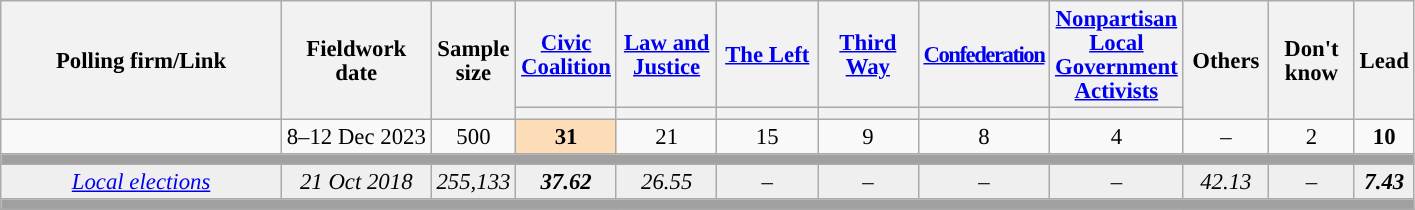<table class="wikitable sortable collapsible" style="text-align:center; font-size:95%; line-height:16px">
<tr background-color:#E9E9E9">
<th rowspan="2" style="width:180px;">Polling firm/Link</th>
<th rowspan="2" data-sort-type="date">Fieldwork<br>date</th>
<th rowspan="2" style="width:20px;">Sample<br>size</th>
<th rowspan="1" style="width:60px;" class="unsortable"><a href='#'>Civic Coalition</a></th>
<th rowspan="1" style="width:60px;" class="unsortable"><a href='#'>Law and Justice</a></th>
<th rowspan="1" style="width:60px;" class="unsortable"><a href='#'>The Left</a></th>
<th rowspan="1" style="width:60px;" class="unsortable"><a href='#'>Third Way</a></th>
<th rowspan="1" style="width:50px;letter-spacing: -1px;" class="unsortable"><a href='#'>Confederation</a></th>
<th rowspan="1" style="width:60px;" class="unsortable"><a href='#'>Nonpartisan Local Government Activists</a></th>
<th rowspan="2" data-sort-type="number" style="width:50px;">Others</th>
<th rowspan="2" data-sort-type="number" style="width:50px;">Don't know</th>
<th rowspan="2" data-sort-type="number" style="width:30px;">Lead</th>
</tr>
<tr>
<th data-sort-type="number" style="height:1px; background:"></th>
<th data-sort-type="number" style="height:1px; background:"></th>
<th data-sort-type="number" style="height:1px; background:"></th>
<th data-sort-type="number" style="height:1px; background:"></th>
<th data-sort-type="number" style="height:1px; background:"></th>
<th data-sort-type="number" style="height:1px; background:"></th>
</tr>
<tr>
<td></td>
<td data-sort-value="2023-12-12">8–12 Dec 2023</td>
<td>500</td>
<td style="background:#FDDCB8;"><strong>31</strong></td>
<td>21</td>
<td>15</td>
<td>9</td>
<td>8</td>
<td>4</td>
<td>–</td>
<td>2</td>
<td style="background:"><strong>10</strong></td>
</tr>
<tr>
<td colspan="12" style="background:#A0A0A0"></td>
</tr>
<tr style="background:#EFEFEF;">
<td><em><a href='#'>Local elections</a></em></td>
<td data-sort-value="2018-10-21"><em>21 Oct 2018</em></td>
<td><em>255,133</em></td>
<td style="background:"><strong><em>37.62</em></strong></td>
<td><em>26.55</em></td>
<td><em>–</em></td>
<td><em>–</em></td>
<td><em>–</em></td>
<td><em>–</em></td>
<td><em>42.13</em></td>
<td><em>–</em></td>
<td style="background:"><strong><em>7.43</em></strong></td>
</tr>
<tr>
<td colspan="12" style="background:#A0A0A0"></td>
</tr>
</table>
